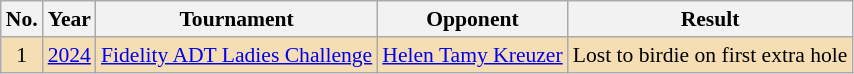<table class="wikitable" style="font-size:90%;">
<tr>
<th>No.</th>
<th>Year</th>
<th>Tournament</th>
<th>Opponent</th>
<th>Result</th>
</tr>
<tr style="background:#F5DEB3;">
<td align=center>1</td>
<td><a href='#'>2024</a></td>
<td><a href='#'>Fidelity ADT Ladies Challenge</a></td>
<td> <a href='#'>Helen Tamy Kreuzer</a></td>
<td>Lost to birdie on first extra hole</td>
</tr>
</table>
